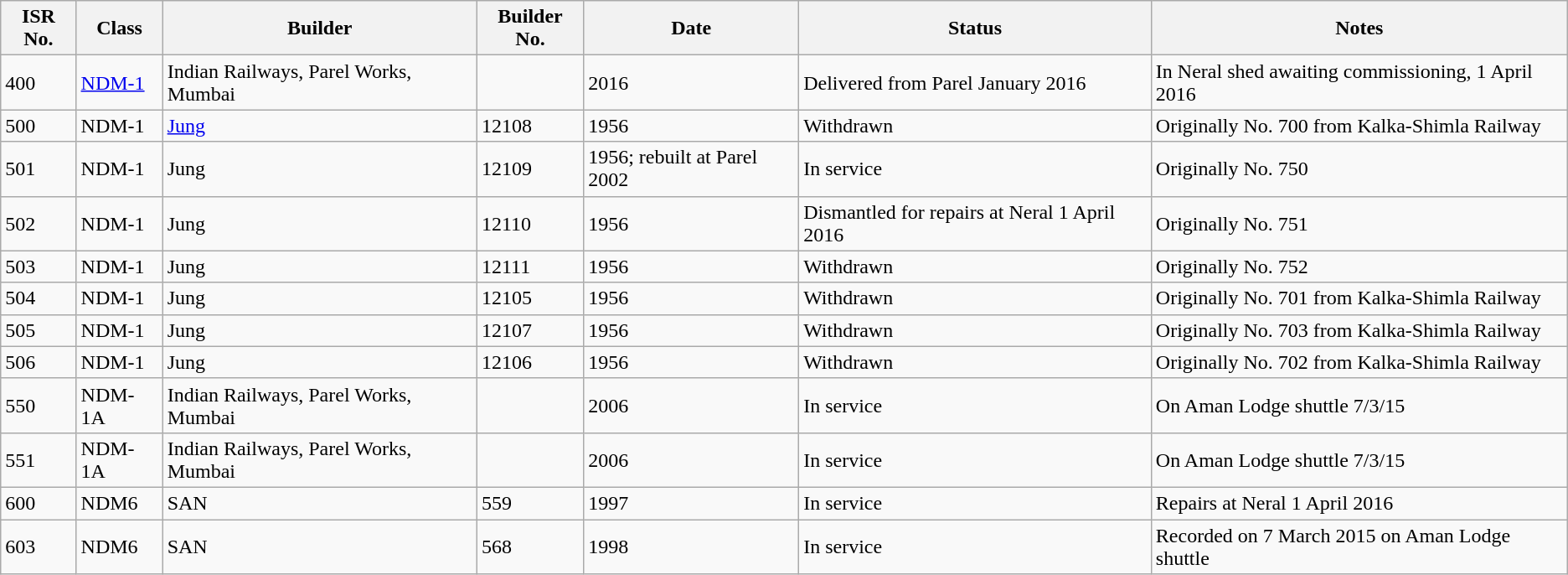<table class="wikitable sortable">
<tr>
<th>ISR No.</th>
<th>Class</th>
<th>Builder</th>
<th>Builder No.</th>
<th>Date</th>
<th>Status</th>
<th>Notes</th>
</tr>
<tr>
<td>400</td>
<td><a href='#'>NDM-1</a></td>
<td>Indian Railways, Parel Works, Mumbai</td>
<td></td>
<td>2016</td>
<td>Delivered from Parel January 2016</td>
<td>In Neral shed awaiting commissioning, 1 April 2016</td>
</tr>
<tr>
<td>500</td>
<td>NDM-1</td>
<td><a href='#'>Jung</a></td>
<td>12108</td>
<td>1956</td>
<td>Withdrawn</td>
<td>Originally No. 700 from Kalka-Shimla Railway</td>
</tr>
<tr>
<td>501</td>
<td>NDM-1</td>
<td>Jung</td>
<td>12109</td>
<td>1956; rebuilt at Parel 2002</td>
<td>In service</td>
<td>Originally No. 750</td>
</tr>
<tr>
<td>502</td>
<td>NDM-1</td>
<td>Jung</td>
<td>12110</td>
<td>1956</td>
<td>Dismantled for repairs at Neral 1 April 2016</td>
<td>Originally No. 751</td>
</tr>
<tr>
<td>503</td>
<td>NDM-1</td>
<td>Jung</td>
<td>12111</td>
<td>1956</td>
<td>Withdrawn</td>
<td>Originally No. 752</td>
</tr>
<tr>
<td>504</td>
<td>NDM-1</td>
<td>Jung</td>
<td>12105</td>
<td>1956</td>
<td>Withdrawn</td>
<td>Originally No. 701 from Kalka-Shimla Railway</td>
</tr>
<tr>
<td>505</td>
<td>NDM-1</td>
<td>Jung</td>
<td>12107</td>
<td>1956</td>
<td>Withdrawn</td>
<td>Originally No. 703 from Kalka-Shimla Railway</td>
</tr>
<tr>
<td>506</td>
<td>NDM-1</td>
<td>Jung</td>
<td>12106</td>
<td>1956</td>
<td>Withdrawn</td>
<td>Originally No. 702 from Kalka-Shimla Railway</td>
</tr>
<tr>
<td>550</td>
<td>NDM-1A</td>
<td>Indian Railways, Parel Works, Mumbai</td>
<td></td>
<td>2006</td>
<td>In service</td>
<td>On Aman Lodge shuttle 7/3/15</td>
</tr>
<tr>
<td>551</td>
<td>NDM-1A</td>
<td>Indian Railways, Parel Works, Mumbai</td>
<td></td>
<td>2006</td>
<td>In service</td>
<td>On Aman Lodge shuttle 7/3/15</td>
</tr>
<tr>
<td>600</td>
<td>NDM6</td>
<td>SAN</td>
<td>559</td>
<td>1997</td>
<td>In service</td>
<td>Repairs at Neral 1 April 2016</td>
</tr>
<tr>
<td>603</td>
<td>NDM6</td>
<td>SAN</td>
<td>568</td>
<td>1998</td>
<td>In service</td>
<td>Recorded on 7 March 2015 on Aman Lodge shuttle</td>
</tr>
</table>
